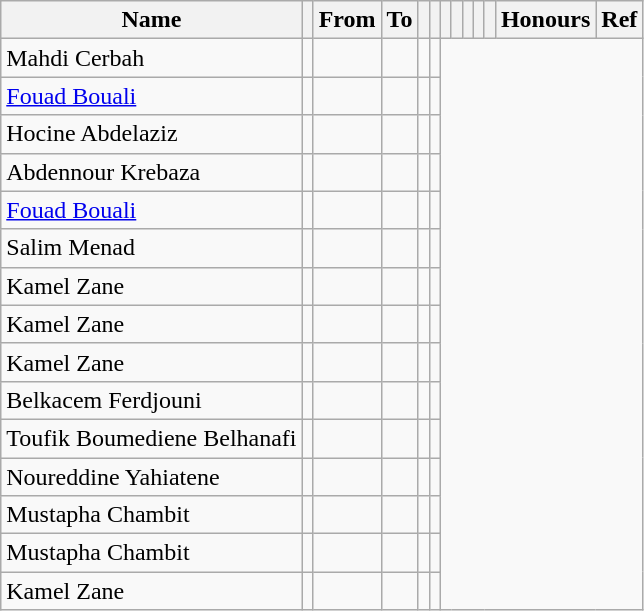<table class="sortable wikitable" style="text-align: center;">
<tr>
<th>Name</th>
<th></th>
<th>From</th>
<th class="unsortable">To</th>
<th></th>
<th></th>
<th></th>
<th></th>
<th></th>
<th></th>
<th></th>
<th class="unsortable">Honours</th>
<th class="unsortable">Ref</th>
</tr>
<tr>
<td align=left>Mahdi Cerbah</td>
<td align=center></td>
<td align=left></td>
<td align=left><br></td>
<td align=left></td>
<td></td>
</tr>
<tr>
<td align=left><a href='#'>Fouad Bouali</a></td>
<td align=center></td>
<td align=left></td>
<td align=left><br></td>
<td align=left></td>
<td></td>
</tr>
<tr>
<td align=left>Hocine Abdelaziz</td>
<td align=center></td>
<td align=left></td>
<td align=left><br></td>
<td align=left></td>
<td></td>
</tr>
<tr>
<td align=left>Abdennour Krebaza</td>
<td align=center></td>
<td align=left></td>
<td align=left><br></td>
<td align=left></td>
<td></td>
</tr>
<tr>
<td align=left><a href='#'>Fouad Bouali</a></td>
<td align=center></td>
<td align=left></td>
<td align=left><br></td>
<td align=left></td>
<td></td>
</tr>
<tr>
<td align=left>Salim Menad</td>
<td align=center></td>
<td align=left></td>
<td align=left><br></td>
<td align=left></td>
<td></td>
</tr>
<tr>
<td align=left>Kamel Zane</td>
<td align=center></td>
<td align=left></td>
<td align=left><br></td>
<td align=left></td>
<td></td>
</tr>
<tr>
<td align=left>Kamel Zane</td>
<td align=center></td>
<td align=left></td>
<td align=left><br></td>
<td align=left></td>
<td></td>
</tr>
<tr>
<td align=left>Kamel Zane</td>
<td align=center></td>
<td align=left></td>
<td align=left><br></td>
<td align=left></td>
<td></td>
</tr>
<tr>
<td align=left>Belkacem Ferdjouni</td>
<td align=center></td>
<td align=left></td>
<td align=left><br></td>
<td align=left></td>
<td></td>
</tr>
<tr>
<td align=left>Toufik Boumediene Belhanafi</td>
<td align=center></td>
<td align=left></td>
<td align=left><br></td>
<td align=left></td>
<td></td>
</tr>
<tr>
<td align=left>Noureddine Yahiatene</td>
<td align=center></td>
<td align=left></td>
<td align=left><br></td>
<td align=left></td>
<td></td>
</tr>
<tr>
<td align=left>Mustapha Chambit</td>
<td align=center></td>
<td align=left></td>
<td align=left><br></td>
<td align=left></td>
<td></td>
</tr>
<tr>
<td align=left>Mustapha Chambit</td>
<td align=center></td>
<td align=left></td>
<td align=left><br></td>
<td align=left></td>
<td></td>
</tr>
<tr>
<td align=left>Kamel Zane</td>
<td align=center></td>
<td align=left></td>
<td align=left><br></td>
<td align=left></td>
<td></td>
</tr>
</table>
